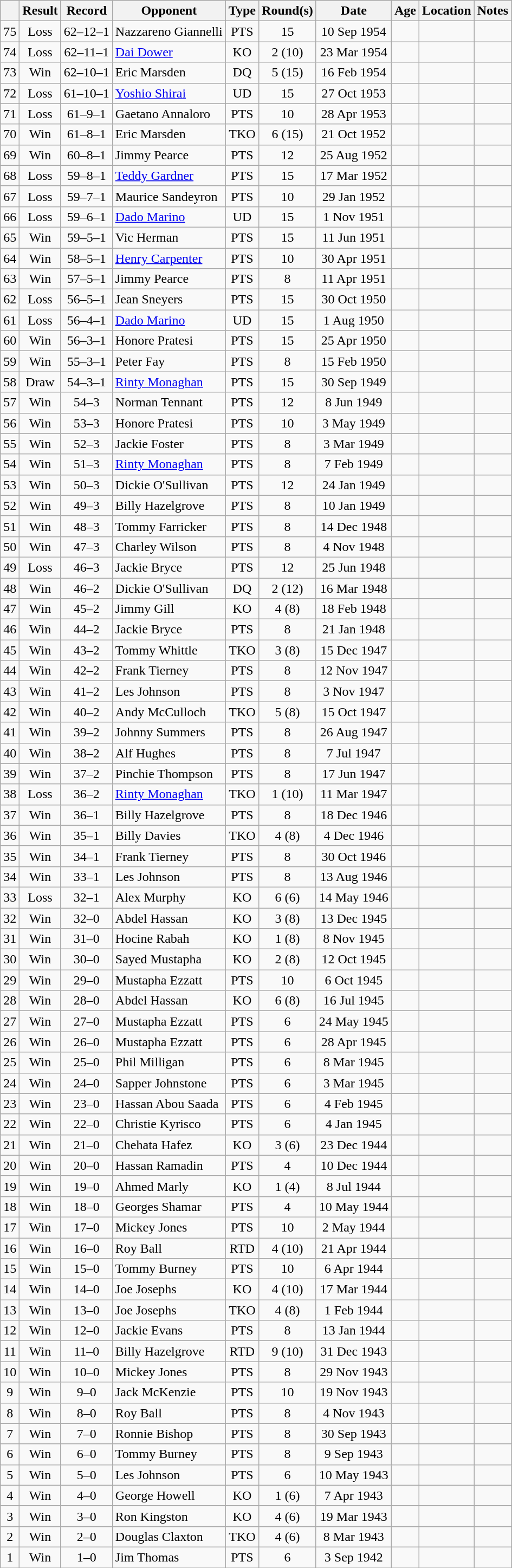<table class="wikitable" style="text-align:center">
<tr>
<th></th>
<th>Result</th>
<th>Record</th>
<th>Opponent</th>
<th>Type</th>
<th>Round(s)</th>
<th>Date</th>
<th>Age</th>
<th>Location</th>
<th>Notes</th>
</tr>
<tr>
<td>75</td>
<td>Loss</td>
<td>62–12–1</td>
<td align=left>Nazzareno Giannelli</td>
<td>PTS</td>
<td>15</td>
<td>10 Sep 1954</td>
<td style="text-align:left;"></td>
<td style="text-align:left;"></td>
<td style="text-align:left;"></td>
</tr>
<tr>
<td>74</td>
<td>Loss</td>
<td>62–11–1</td>
<td align=left><a href='#'>Dai Dower</a></td>
<td>KO</td>
<td>2 (10)</td>
<td>23 Mar 1954</td>
<td style="text-align:left;"></td>
<td style="text-align:left;"></td>
<td></td>
</tr>
<tr>
<td>73</td>
<td>Win</td>
<td>62–10–1</td>
<td align=left>Eric Marsden</td>
<td>DQ</td>
<td>5 (15)</td>
<td>16 Feb 1954</td>
<td style="text-align:left;"></td>
<td style="text-align:left;"></td>
<td style="text-align:left;"></td>
</tr>
<tr>
<td>72</td>
<td>Loss</td>
<td>61–10–1</td>
<td align=left><a href='#'>Yoshio Shirai</a></td>
<td>UD</td>
<td>15</td>
<td>27 Oct 1953</td>
<td style="text-align:left;"></td>
<td style="text-align:left;"></td>
<td style="text-align:left;"></td>
</tr>
<tr>
<td>71</td>
<td>Loss</td>
<td>61–9–1</td>
<td align=left>Gaetano Annaloro</td>
<td>PTS</td>
<td>10</td>
<td>28 Apr 1953</td>
<td style="text-align:left;"></td>
<td style="text-align:left;"></td>
<td></td>
</tr>
<tr>
<td>70</td>
<td>Win</td>
<td>61–8–1</td>
<td align=left>Eric Marsden</td>
<td>TKO</td>
<td>6 (15)</td>
<td>21 Oct 1952</td>
<td style="text-align:left;"></td>
<td style="text-align:left;"></td>
<td style="text-align:left;"></td>
</tr>
<tr>
<td>69</td>
<td>Win</td>
<td>60–8–1</td>
<td align=left>Jimmy Pearce</td>
<td>PTS</td>
<td>12</td>
<td>25 Aug 1952</td>
<td style="text-align:left;"></td>
<td style="text-align:left;"></td>
<td></td>
</tr>
<tr>
<td>68</td>
<td>Loss</td>
<td>59–8–1</td>
<td align=left><a href='#'>Teddy Gardner</a></td>
<td>PTS</td>
<td>15</td>
<td>17 Mar 1952</td>
<td style="text-align:left;"></td>
<td style="text-align:left;"></td>
<td style="text-align:left;"></td>
</tr>
<tr>
<td>67</td>
<td>Loss</td>
<td>59–7–1</td>
<td align=left>Maurice Sandeyron</td>
<td>PTS</td>
<td>10</td>
<td>29 Jan 1952</td>
<td style="text-align:left;"></td>
<td style="text-align:left;"></td>
<td></td>
</tr>
<tr>
<td>66</td>
<td>Loss</td>
<td>59–6–1</td>
<td align=left><a href='#'>Dado Marino</a></td>
<td>UD</td>
<td>15</td>
<td>1 Nov 1951</td>
<td style="text-align:left;"></td>
<td style="text-align:left;"></td>
<td style="text-align:left;"></td>
</tr>
<tr>
<td>65</td>
<td>Win</td>
<td>59–5–1</td>
<td align=left>Vic Herman</td>
<td>PTS</td>
<td>15</td>
<td>11 Jun 1951</td>
<td style="text-align:left;"></td>
<td style="text-align:left;"></td>
<td style="text-align:left;"></td>
</tr>
<tr>
<td>64</td>
<td>Win</td>
<td>58–5–1</td>
<td align=left><a href='#'>Henry Carpenter</a></td>
<td>PTS</td>
<td>10</td>
<td>30 Apr 1951</td>
<td style="text-align:left;"></td>
<td style="text-align:left;"></td>
<td></td>
</tr>
<tr>
<td>63</td>
<td>Win</td>
<td>57–5–1</td>
<td align=left>Jimmy Pearce</td>
<td>PTS</td>
<td>8</td>
<td>11 Apr 1951</td>
<td style="text-align:left;"></td>
<td style="text-align:left;"></td>
<td></td>
</tr>
<tr>
<td>62</td>
<td>Loss</td>
<td>56–5–1</td>
<td align=left>Jean Sneyers</td>
<td>PTS</td>
<td>15</td>
<td>30 Oct 1950</td>
<td style="text-align:left;"></td>
<td style="text-align:left;"></td>
<td style="text-align:left;"></td>
</tr>
<tr>
<td>61</td>
<td>Loss</td>
<td>56–4–1</td>
<td align=left><a href='#'>Dado Marino</a></td>
<td>UD</td>
<td>15</td>
<td>1 Aug 1950</td>
<td style="text-align:left;"></td>
<td style="text-align:left;"></td>
<td style="text-align:left;"></td>
</tr>
<tr>
<td>60</td>
<td>Win</td>
<td>56–3–1</td>
<td align=left>Honore Pratesi</td>
<td>PTS</td>
<td>15</td>
<td>25 Apr 1950</td>
<td style="text-align:left;"></td>
<td style="text-align:left;"></td>
<td style="text-align:left;"></td>
</tr>
<tr>
<td>59</td>
<td>Win</td>
<td>55–3–1</td>
<td align=left>Peter Fay</td>
<td>PTS</td>
<td>8</td>
<td>15 Feb 1950</td>
<td style="text-align:left;"></td>
<td style="text-align:left;"></td>
<td></td>
</tr>
<tr>
<td>58</td>
<td>Draw</td>
<td>54–3–1</td>
<td align=left><a href='#'>Rinty Monaghan</a></td>
<td>PTS</td>
<td>15</td>
<td>30 Sep 1949</td>
<td style="text-align:left;"></td>
<td style="text-align:left;"></td>
<td style="text-align:left;"></td>
</tr>
<tr>
<td>57</td>
<td>Win</td>
<td>54–3</td>
<td align=left>Norman Tennant</td>
<td>PTS</td>
<td>12</td>
<td>8 Jun 1949</td>
<td style="text-align:left;"></td>
<td style="text-align:left;"></td>
<td></td>
</tr>
<tr>
<td>56</td>
<td>Win</td>
<td>53–3</td>
<td align=left>Honore Pratesi</td>
<td>PTS</td>
<td>10</td>
<td>3 May 1949</td>
<td style="text-align:left;"></td>
<td style="text-align:left;"></td>
<td></td>
</tr>
<tr>
<td>55</td>
<td>Win</td>
<td>52–3</td>
<td align=left>Jackie Foster</td>
<td>PTS</td>
<td>8</td>
<td>3 Mar 1949</td>
<td style="text-align:left;"></td>
<td style="text-align:left;"></td>
<td></td>
</tr>
<tr>
<td>54</td>
<td>Win</td>
<td>51–3</td>
<td align=left><a href='#'>Rinty Monaghan</a></td>
<td>PTS</td>
<td>8</td>
<td>7 Feb 1949</td>
<td style="text-align:left;"></td>
<td style="text-align:left;"></td>
<td></td>
</tr>
<tr>
<td>53</td>
<td>Win</td>
<td>50–3</td>
<td align=left>Dickie O'Sullivan</td>
<td>PTS</td>
<td>12</td>
<td>24 Jan 1949</td>
<td style="text-align:left;"></td>
<td style="text-align:left;"></td>
<td></td>
</tr>
<tr>
<td>52</td>
<td>Win</td>
<td>49–3</td>
<td align=left>Billy Hazelgrove</td>
<td>PTS</td>
<td>8</td>
<td>10 Jan 1949</td>
<td style="text-align:left;"></td>
<td style="text-align:left;"></td>
<td></td>
</tr>
<tr>
<td>51</td>
<td>Win</td>
<td>48–3</td>
<td align=left>Tommy Farricker</td>
<td>PTS</td>
<td>8</td>
<td>14 Dec 1948</td>
<td style="text-align:left;"></td>
<td style="text-align:left;"></td>
<td></td>
</tr>
<tr>
<td>50</td>
<td>Win</td>
<td>47–3</td>
<td align=left>Charley Wilson</td>
<td>PTS</td>
<td>8</td>
<td>4 Nov 1948</td>
<td style="text-align:left;"></td>
<td style="text-align:left;"></td>
<td></td>
</tr>
<tr>
<td>49</td>
<td>Loss</td>
<td>46–3</td>
<td align=left>Jackie Bryce</td>
<td>PTS</td>
<td>12</td>
<td>25 Jun 1948</td>
<td style="text-align:left;"></td>
<td style="text-align:left;"></td>
<td></td>
</tr>
<tr>
<td>48</td>
<td>Win</td>
<td>46–2</td>
<td align=left>Dickie O'Sullivan</td>
<td>DQ</td>
<td>2 (12)</td>
<td>16 Mar 1948</td>
<td style="text-align:left;"></td>
<td style="text-align:left;"></td>
<td style="text-align:left;"></td>
</tr>
<tr>
<td>47</td>
<td>Win</td>
<td>45–2</td>
<td align=left>Jimmy Gill</td>
<td>KO</td>
<td>4 (8)</td>
<td>18 Feb 1948</td>
<td style="text-align:left;"></td>
<td style="text-align:left;"></td>
<td></td>
</tr>
<tr>
<td>46</td>
<td>Win</td>
<td>44–2</td>
<td align=left>Jackie Bryce</td>
<td>PTS</td>
<td>8</td>
<td>21 Jan 1948</td>
<td style="text-align:left;"></td>
<td style="text-align:left;"></td>
<td></td>
</tr>
<tr>
<td>45</td>
<td>Win</td>
<td>43–2</td>
<td align=left>Tommy Whittle</td>
<td>TKO</td>
<td>3 (8)</td>
<td>15 Dec 1947</td>
<td style="text-align:left;"></td>
<td style="text-align:left;"></td>
<td></td>
</tr>
<tr>
<td>44</td>
<td>Win</td>
<td>42–2</td>
<td align=left>Frank Tierney</td>
<td>PTS</td>
<td>8</td>
<td>12 Nov 1947</td>
<td style="text-align:left;"></td>
<td style="text-align:left;"></td>
<td></td>
</tr>
<tr>
<td>43</td>
<td>Win</td>
<td>41–2</td>
<td align=left>Les Johnson</td>
<td>PTS</td>
<td>8</td>
<td>3 Nov 1947</td>
<td style="text-align:left;"></td>
<td style="text-align:left;"></td>
<td></td>
</tr>
<tr>
<td>42</td>
<td>Win</td>
<td>40–2</td>
<td align=left>Andy McCulloch</td>
<td>TKO</td>
<td>5 (8)</td>
<td>15 Oct 1947</td>
<td style="text-align:left;"></td>
<td style="text-align:left;"></td>
<td></td>
</tr>
<tr>
<td>41</td>
<td>Win</td>
<td>39–2</td>
<td align=left>Johnny Summers</td>
<td>PTS</td>
<td>8</td>
<td>26 Aug 1947</td>
<td style="text-align:left;"></td>
<td style="text-align:left;"></td>
<td></td>
</tr>
<tr>
<td>40</td>
<td>Win</td>
<td>38–2</td>
<td align=left>Alf Hughes</td>
<td>PTS</td>
<td>8</td>
<td>7 Jul 1947</td>
<td style="text-align:left;"></td>
<td style="text-align:left;"></td>
<td></td>
</tr>
<tr>
<td>39</td>
<td>Win</td>
<td>37–2</td>
<td align=left>Pinchie Thompson</td>
<td>PTS</td>
<td>8</td>
<td>17 Jun 1947</td>
<td style="text-align:left;"></td>
<td style="text-align:left;"></td>
<td></td>
</tr>
<tr>
<td>38</td>
<td>Loss</td>
<td>36–2</td>
<td align=left><a href='#'>Rinty Monaghan</a></td>
<td>TKO</td>
<td>1 (10)</td>
<td>11 Mar 1947</td>
<td style="text-align:left;"></td>
<td style="text-align:left;"></td>
<td></td>
</tr>
<tr>
<td>37</td>
<td>Win</td>
<td>36–1</td>
<td align=left>Billy Hazelgrove</td>
<td>PTS</td>
<td>8</td>
<td>18 Dec 1946</td>
<td style="text-align:left;"></td>
<td style="text-align:left;"></td>
<td></td>
</tr>
<tr>
<td>36</td>
<td>Win</td>
<td>35–1</td>
<td align=left>Billy Davies</td>
<td>TKO</td>
<td>4 (8)</td>
<td>4 Dec 1946</td>
<td style="text-align:left;"></td>
<td style="text-align:left;"></td>
<td></td>
</tr>
<tr>
<td>35</td>
<td>Win</td>
<td>34–1</td>
<td align=left>Frank Tierney</td>
<td>PTS</td>
<td>8</td>
<td>30 Oct 1946</td>
<td style="text-align:left;"></td>
<td style="text-align:left;"></td>
<td></td>
</tr>
<tr>
<td>34</td>
<td>Win</td>
<td>33–1</td>
<td align=left>Les Johnson</td>
<td>PTS</td>
<td>8</td>
<td>13 Aug 1946</td>
<td style="text-align:left;"></td>
<td style="text-align:left;"></td>
<td></td>
</tr>
<tr>
<td>33</td>
<td>Loss</td>
<td>32–1</td>
<td align=left>Alex Murphy</td>
<td>KO</td>
<td>6 (6)</td>
<td>14 May 1946</td>
<td style="text-align:left;"></td>
<td style="text-align:left;"></td>
<td></td>
</tr>
<tr>
<td>32</td>
<td>Win</td>
<td>32–0</td>
<td align=left>Abdel Hassan</td>
<td>KO</td>
<td>3 (8)</td>
<td>13 Dec 1945</td>
<td style="text-align:left;"></td>
<td style="text-align:left;"></td>
<td></td>
</tr>
<tr>
<td>31</td>
<td>Win</td>
<td>31–0</td>
<td align=left>Hocine Rabah</td>
<td>KO</td>
<td>1 (8)</td>
<td>8 Nov 1945</td>
<td style="text-align:left;"></td>
<td style="text-align:left;"></td>
<td></td>
</tr>
<tr>
<td>30</td>
<td>Win</td>
<td>30–0</td>
<td align=left>Sayed Mustapha</td>
<td>KO</td>
<td>2 (8)</td>
<td>12 Oct 1945</td>
<td style="text-align:left;"></td>
<td style="text-align:left;"></td>
<td></td>
</tr>
<tr>
<td>29</td>
<td>Win</td>
<td>29–0</td>
<td align=left>Mustapha Ezzatt</td>
<td>PTS</td>
<td>10</td>
<td>6 Oct 1945</td>
<td style="text-align:left;"></td>
<td style="text-align:left;"></td>
<td></td>
</tr>
<tr>
<td>28</td>
<td>Win</td>
<td>28–0</td>
<td align=left>Abdel Hassan</td>
<td>KO</td>
<td>6 (8)</td>
<td>16 Jul 1945</td>
<td style="text-align:left;"></td>
<td style="text-align:left;"></td>
<td></td>
</tr>
<tr>
<td>27</td>
<td>Win</td>
<td>27–0</td>
<td align=left>Mustapha Ezzatt</td>
<td>PTS</td>
<td>6</td>
<td>24 May 1945</td>
<td style="text-align:left;"></td>
<td style="text-align:left;"></td>
<td></td>
</tr>
<tr>
<td>26</td>
<td>Win</td>
<td>26–0</td>
<td align=left>Mustapha Ezzatt</td>
<td>PTS</td>
<td>6</td>
<td>28 Apr 1945</td>
<td style="text-align:left;"></td>
<td style="text-align:left;"></td>
<td></td>
</tr>
<tr>
<td>25</td>
<td>Win</td>
<td>25–0</td>
<td align=left>Phil Milligan</td>
<td>PTS</td>
<td>6</td>
<td>8 Mar 1945</td>
<td style="text-align:left;"></td>
<td style="text-align:left;"></td>
<td></td>
</tr>
<tr>
<td>24</td>
<td>Win</td>
<td>24–0</td>
<td align=left>Sapper Johnstone</td>
<td>PTS</td>
<td>6</td>
<td>3 Mar 1945</td>
<td style="text-align:left;"></td>
<td style="text-align:left;"></td>
<td></td>
</tr>
<tr>
<td>23</td>
<td>Win</td>
<td>23–0</td>
<td align=left>Hassan Abou Saada</td>
<td>PTS</td>
<td>6</td>
<td>4 Feb 1945</td>
<td style="text-align:left;"></td>
<td style="text-align:left;"></td>
<td></td>
</tr>
<tr>
<td>22</td>
<td>Win</td>
<td>22–0</td>
<td align=left>Christie Kyrisco</td>
<td>PTS</td>
<td>6</td>
<td>4 Jan 1945</td>
<td style="text-align:left;"></td>
<td style="text-align:left;"></td>
<td></td>
</tr>
<tr>
<td>21</td>
<td>Win</td>
<td>21–0</td>
<td align=left>Chehata Hafez</td>
<td>KO</td>
<td>3 (6)</td>
<td>23 Dec 1944</td>
<td style="text-align:left;"></td>
<td style="text-align:left;"></td>
<td></td>
</tr>
<tr>
<td>20</td>
<td>Win</td>
<td>20–0</td>
<td align=left>Hassan Ramadin</td>
<td>PTS</td>
<td>4</td>
<td>10 Dec 1944</td>
<td style="text-align:left;"></td>
<td style="text-align:left;"></td>
<td></td>
</tr>
<tr>
<td>19</td>
<td>Win</td>
<td>19–0</td>
<td align=left>Ahmed Marly</td>
<td>KO</td>
<td>1 (4)</td>
<td>8 Jul 1944</td>
<td style="text-align:left;"></td>
<td style="text-align:left;"></td>
<td></td>
</tr>
<tr>
<td>18</td>
<td>Win</td>
<td>18–0</td>
<td align=left>Georges Shamar</td>
<td>PTS</td>
<td>4</td>
<td>10 May 1944</td>
<td style="text-align:left;"></td>
<td style="text-align:left;"></td>
<td></td>
</tr>
<tr>
<td>17</td>
<td>Win</td>
<td>17–0</td>
<td align=left>Mickey Jones</td>
<td>PTS</td>
<td>10</td>
<td>2 May 1944</td>
<td style="text-align:left;"></td>
<td style="text-align:left;"></td>
<td></td>
</tr>
<tr>
<td>16</td>
<td>Win</td>
<td>16–0</td>
<td align=left>Roy Ball</td>
<td>RTD</td>
<td>4 (10)</td>
<td>21 Apr 1944</td>
<td style="text-align:left;"></td>
<td style="text-align:left;"></td>
<td></td>
</tr>
<tr>
<td>15</td>
<td>Win</td>
<td>15–0</td>
<td align=left>Tommy Burney</td>
<td>PTS</td>
<td>10</td>
<td>6 Apr 1944</td>
<td style="text-align:left;"></td>
<td style="text-align:left;"></td>
<td></td>
</tr>
<tr>
<td>14</td>
<td>Win</td>
<td>14–0</td>
<td align=left>Joe Josephs</td>
<td>KO</td>
<td>4 (10)</td>
<td>17 Mar 1944</td>
<td style="text-align:left;"></td>
<td style="text-align:left;"></td>
<td></td>
</tr>
<tr>
<td>13</td>
<td>Win</td>
<td>13–0</td>
<td align=left>Joe Josephs</td>
<td>TKO</td>
<td>4 (8)</td>
<td>1 Feb 1944</td>
<td style="text-align:left;"></td>
<td style="text-align:left;"></td>
<td></td>
</tr>
<tr>
<td>12</td>
<td>Win</td>
<td>12–0</td>
<td align=left>Jackie Evans</td>
<td>PTS</td>
<td>8</td>
<td>13 Jan 1944</td>
<td style="text-align:left;"></td>
<td style="text-align:left;"></td>
<td></td>
</tr>
<tr>
<td>11</td>
<td>Win</td>
<td>11–0</td>
<td align=left>Billy Hazelgrove</td>
<td>RTD</td>
<td>9 (10)</td>
<td>31 Dec 1943</td>
<td style="text-align:left;"></td>
<td style="text-align:left;"></td>
<td></td>
</tr>
<tr>
<td>10</td>
<td>Win</td>
<td>10–0</td>
<td align=left>Mickey Jones</td>
<td>PTS</td>
<td>8</td>
<td>29 Nov 1943</td>
<td style="text-align:left;"></td>
<td style="text-align:left;"></td>
<td></td>
</tr>
<tr>
<td>9</td>
<td>Win</td>
<td>9–0</td>
<td align=left>Jack McKenzie</td>
<td>PTS</td>
<td>10</td>
<td>19 Nov 1943</td>
<td style="text-align:left;"></td>
<td style="text-align:left;"></td>
<td></td>
</tr>
<tr>
<td>8</td>
<td>Win</td>
<td>8–0</td>
<td align=left>Roy Ball</td>
<td>PTS</td>
<td>8</td>
<td>4 Nov 1943</td>
<td style="text-align:left;"></td>
<td style="text-align:left;"></td>
<td></td>
</tr>
<tr>
<td>7</td>
<td>Win</td>
<td>7–0</td>
<td align=left>Ronnie Bishop</td>
<td>PTS</td>
<td>8</td>
<td>30 Sep 1943</td>
<td style="text-align:left;"></td>
<td style="text-align:left;"></td>
<td></td>
</tr>
<tr>
<td>6</td>
<td>Win</td>
<td>6–0</td>
<td align=left>Tommy Burney</td>
<td>PTS</td>
<td>8</td>
<td>9 Sep 1943</td>
<td style="text-align:left;"></td>
<td style="text-align:left;"></td>
<td></td>
</tr>
<tr>
<td>5</td>
<td>Win</td>
<td>5–0</td>
<td align=left>Les Johnson</td>
<td>PTS</td>
<td>6</td>
<td>10 May 1943</td>
<td style="text-align:left;"></td>
<td style="text-align:left;"></td>
<td></td>
</tr>
<tr>
<td>4</td>
<td>Win</td>
<td>4–0</td>
<td align=left>George Howell</td>
<td>KO</td>
<td>1 (6)</td>
<td>7 Apr 1943</td>
<td style="text-align:left;"></td>
<td style="text-align:left;"></td>
<td></td>
</tr>
<tr>
<td>3</td>
<td>Win</td>
<td>3–0</td>
<td align=left>Ron Kingston</td>
<td>KO</td>
<td>4 (6)</td>
<td>19 Mar 1943</td>
<td style="text-align:left;"></td>
<td style="text-align:left;"></td>
<td></td>
</tr>
<tr>
<td>2</td>
<td>Win</td>
<td>2–0</td>
<td align=left>Douglas Claxton</td>
<td>TKO</td>
<td>4 (6)</td>
<td>8 Mar 1943</td>
<td style="text-align:left;"></td>
<td style="text-align:left;"></td>
<td></td>
</tr>
<tr>
<td>1</td>
<td>Win</td>
<td>1–0</td>
<td align=left>Jim Thomas</td>
<td>PTS</td>
<td>6</td>
<td>3 Sep 1942</td>
<td style="text-align:left;"></td>
<td style="text-align:left;"></td>
<td></td>
</tr>
<tr>
</tr>
</table>
